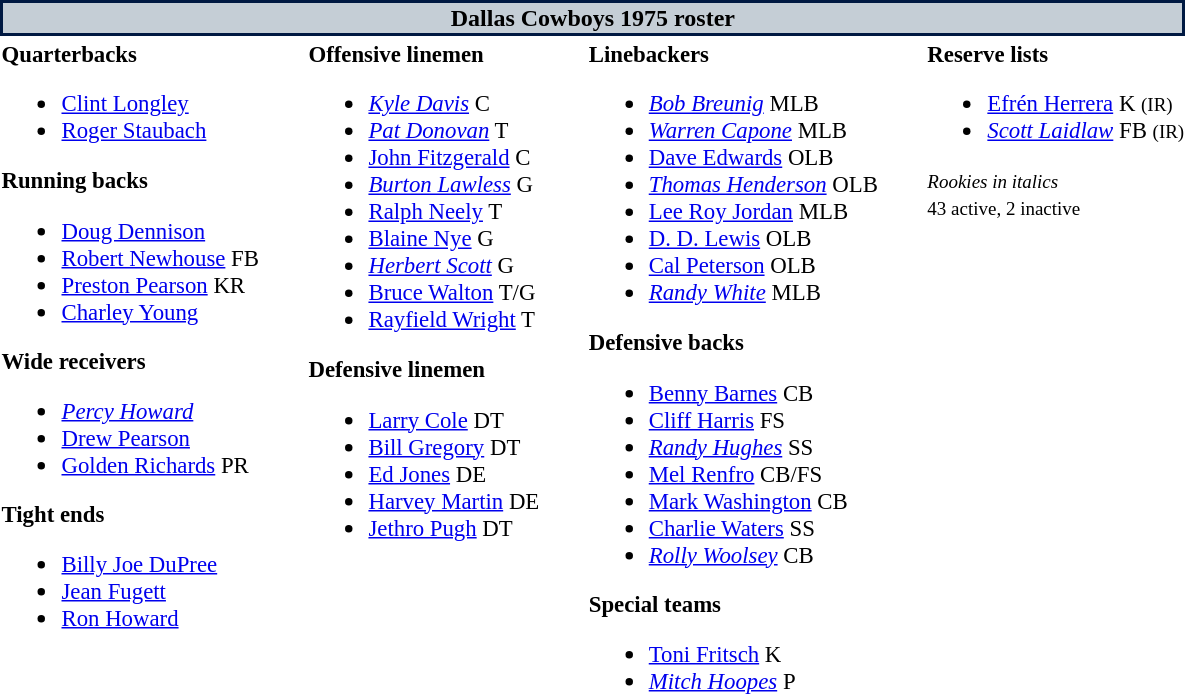<table class="toccolours" style="text-align: left;">
<tr>
<th colspan="7" style="background:#c5ced6; color:black; border: 2px solid #001942; text-align: center;">Dallas Cowboys 1975 roster</th>
</tr>
<tr>
<td style="font-size: 95%;" valign="top"><strong>Quarterbacks</strong><br><ul><li> <a href='#'>Clint Longley</a></li><li> <a href='#'>Roger Staubach</a></li></ul><strong>Running backs</strong><ul><li> <a href='#'>Doug Dennison</a></li><li> <a href='#'>Robert Newhouse</a> FB</li><li> <a href='#'>Preston Pearson</a> KR</li><li> <a href='#'>Charley Young</a></li></ul><strong>Wide receivers</strong><ul><li> <em><a href='#'>Percy Howard</a></em></li><li> <a href='#'>Drew Pearson</a></li><li> <a href='#'>Golden Richards</a> PR</li></ul><strong>Tight ends</strong><ul><li> <a href='#'>Billy Joe DuPree</a></li><li> <a href='#'>Jean Fugett</a></li><li> <a href='#'>Ron Howard</a></li></ul></td>
<td style="width: 25px;"></td>
<td style="font-size: 95%;" valign="top"><strong>Offensive linemen</strong><br><ul><li> <em><a href='#'>Kyle Davis</a></em> C</li><li> <em><a href='#'>Pat Donovan</a></em> T</li><li> <a href='#'>John Fitzgerald</a> C</li><li> <em><a href='#'>Burton Lawless</a></em> G</li><li> <a href='#'>Ralph Neely</a> T</li><li> <a href='#'>Blaine Nye</a> G</li><li> <em><a href='#'>Herbert Scott</a></em> G</li><li> <a href='#'>Bruce Walton</a> T/G</li><li> <a href='#'>Rayfield Wright</a> T</li></ul><strong>Defensive linemen</strong><ul><li> <a href='#'>Larry Cole</a> DT</li><li> <a href='#'>Bill Gregory</a> DT</li><li> <a href='#'>Ed Jones</a> DE</li><li> <a href='#'>Harvey Martin</a> DE</li><li> <a href='#'>Jethro Pugh</a> DT</li></ul></td>
<td style="width: 25px;"></td>
<td style="font-size: 95%;" valign="top"><strong>Linebackers</strong><br><ul><li> <em><a href='#'>Bob Breunig</a></em> MLB</li><li> <em><a href='#'>Warren Capone</a></em> MLB</li><li> <a href='#'>Dave Edwards</a> OLB</li><li> <em><a href='#'>Thomas Henderson</a></em> OLB</li><li> <a href='#'>Lee Roy Jordan</a> MLB</li><li> <a href='#'>D. D. Lewis</a> OLB</li><li> <a href='#'>Cal Peterson</a> OLB</li><li> <em><a href='#'>Randy White</a></em> MLB</li></ul><strong>Defensive backs</strong><ul><li> <a href='#'>Benny Barnes</a> CB</li><li> <a href='#'>Cliff Harris</a> FS</li><li> <em><a href='#'>Randy Hughes</a></em> SS</li><li> <a href='#'>Mel Renfro</a> CB/FS</li><li> <a href='#'>Mark Washington</a> CB</li><li> <a href='#'>Charlie Waters</a> SS</li><li> <em><a href='#'>Rolly Woolsey</a></em> CB</li></ul><strong>Special teams</strong><ul><li> <a href='#'>Toni Fritsch</a> K</li><li> <em><a href='#'>Mitch Hoopes</a></em> P</li></ul></td>
<td style="width: 25px;"></td>
<td style="font-size: 95%;" valign="top"><strong>Reserve lists</strong><br><ul><li> <a href='#'>Efrén Herrera</a> K <small>(IR)</small> </li><li> <em><a href='#'>Scott Laidlaw</a></em> FB <small>(IR)</small> </li></ul><small><em>Rookies in italics</em></small><br>
<small>43 active, 2 inactive</small></td>
</tr>
<tr>
</tr>
</table>
